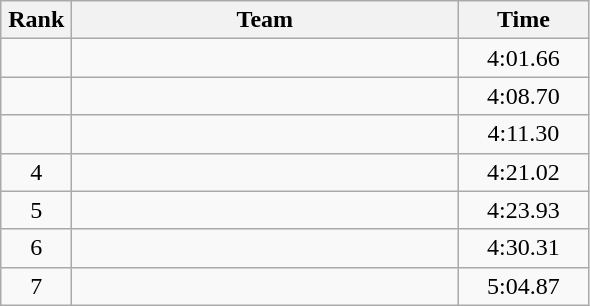<table class=wikitable style="text-align:center">
<tr>
<th width=40>Rank</th>
<th width=250>Team</th>
<th width=80>Time</th>
</tr>
<tr>
<td></td>
<td align=left></td>
<td>4:01.66</td>
</tr>
<tr>
<td></td>
<td align=left></td>
<td>4:08.70</td>
</tr>
<tr>
<td></td>
<td align=left></td>
<td>4:11.30</td>
</tr>
<tr>
<td>4</td>
<td align=left></td>
<td>4:21.02</td>
</tr>
<tr>
<td>5</td>
<td align=left></td>
<td>4:23.93</td>
</tr>
<tr>
<td>6</td>
<td align=left></td>
<td>4:30.31</td>
</tr>
<tr>
<td>7</td>
<td align=left></td>
<td>5:04.87</td>
</tr>
</table>
